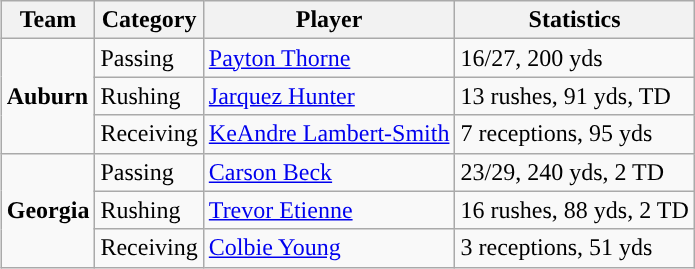<table class="wikitable" style="float: right;">
<tr>
<th>Team</th>
<th>Category</th>
<th>Player</th>
<th>Statistics</th>
</tr>
<tr>
<td rowspan=3><strong>Auburn</strong></td>
<td>Passing</td>
<td><a href='#'>Payton Thorne</a></td>
<td>16/27, 200 yds</td>
</tr>
<tr>
<td>Rushing</td>
<td><a href='#'>Jarquez Hunter</a></td>
<td>13 rushes, 91 yds, TD</td>
</tr>
<tr>
<td>Receiving</td>
<td><a href='#'>KeAndre Lambert-Smith</a></td>
<td>7 receptions, 95 yds</td>
</tr>
<tr>
<td rowspan=3><strong>Georgia</strong></td>
<td>Passing</td>
<td><a href='#'>Carson Beck</a></td>
<td>23/29, 240 yds, 2 TD</td>
</tr>
<tr>
<td>Rushing</td>
<td><a href='#'>Trevor Etienne</a></td>
<td>16 rushes, 88 yds, 2 TD</td>
</tr>
<tr>
<td>Receiving</td>
<td><a href='#'>Colbie Young</a></td>
<td>3 receptions, 51 yds</td>
</tr>
</table>
